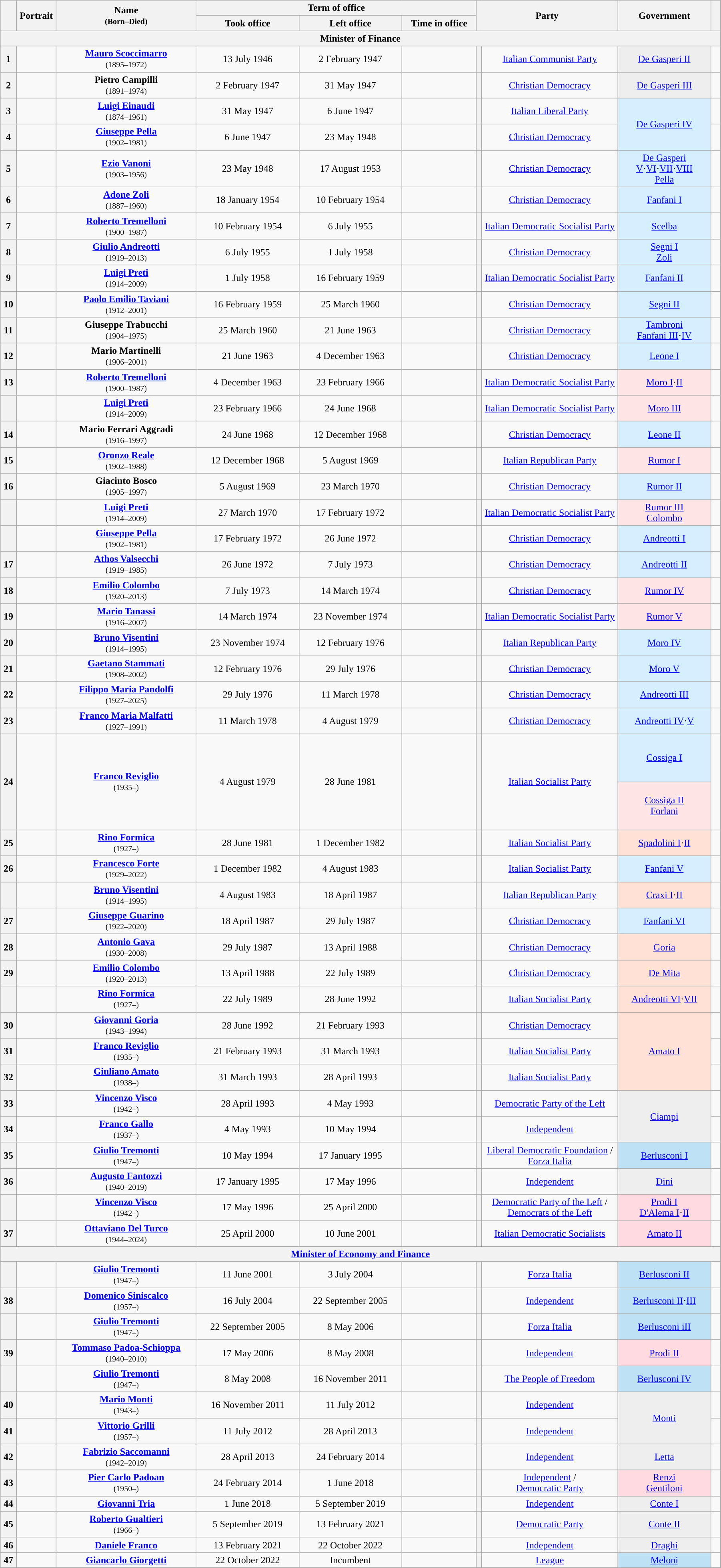<table class="wikitable" style="text-align:center; style="width=95%">
<tr>
<th width=1% rowspan=2></th>
<th width=1% rowspan=2>Portrait</th>
<th width=15% rowspan=2>Name<br><small>(Born–Died)</small></th>
<th width=30% colspan=3>Term of office</th>
<th width=15% rowspan=2 colspan=2>Party</th>
<th width=10% rowspan=2>Government</th>
<th width=1% rowspan=2></th>
</tr>
<tr style="text-align:center;">
<th width=11%>Took office</th>
<th width=11%>Left office</th>
<th width=8%>Time in office</th>
</tr>
<tr>
<th colspan=10>Minister of Finance</th>
</tr>
<tr>
<th>1</th>
<td></td>
<td><strong><a href='#'>Mauro Scoccimarro</a></strong><br><small>(1895–1972)</small></td>
<td>13 July 1946</td>
<td>2 February 1947</td>
<td></td>
<th style="background:"></th>
<td><a href='#'>Italian Communist Party</a></td>
<td bgcolor=#EEEEEE><a href='#'>De Gasperi II</a></td>
<td></td>
</tr>
<tr>
<th>2</th>
<td></td>
<td><strong>Pietro Campilli</strong><br><small>(1891–1974)</small></td>
<td>2 February 1947</td>
<td>31 May 1947</td>
<td></td>
<th style="background:"></th>
<td><a href='#'>Christian Democracy</a></td>
<td bgcolor=#EEEEEE><a href='#'>De Gasperi III</a></td>
<td></td>
</tr>
<tr>
<th>3</th>
<td></td>
<td><strong><a href='#'>Luigi Einaudi</a></strong><br><small>(1874–1961)</small></td>
<td>31 May 1947</td>
<td>6 June 1947</td>
<td></td>
<th style="background:"></th>
<td><a href='#'>Italian Liberal Party</a></td>
<td rowspan=2 bgcolor=#D5EFFF><a href='#'>De Gasperi IV</a></td>
<td></td>
</tr>
<tr>
<th>4</th>
<td></td>
<td><strong><a href='#'>Giuseppe Pella</a></strong><br><small>(1902–1981)</small></td>
<td>6 June 1947</td>
<td>23 May 1948</td>
<td></td>
<th style="background:"></th>
<td><a href='#'>Christian Democracy</a></td>
<td></td>
</tr>
<tr>
<th>5</th>
<td></td>
<td><strong><a href='#'>Ezio Vanoni</a></strong><br><small>(1903–1956)</small></td>
<td>23 May 1948</td>
<td>17 August 1953</td>
<td></td>
<th style="background:"></th>
<td><a href='#'>Christian Democracy</a></td>
<td bgcolor=#D5EFFF><a href='#'>De Gasperi V</a>·<a href='#'>VI</a>·<a href='#'>VII</a>·<a href='#'>VIII</a><br><a href='#'>Pella</a></td>
<td></td>
</tr>
<tr>
<th>6</th>
<td></td>
<td><strong><a href='#'>Adone Zoli</a></strong><br><small>(1887–1960)</small></td>
<td>18 January 1954</td>
<td>10 February 1954</td>
<td></td>
<th style="background:"></th>
<td><a href='#'>Christian Democracy</a></td>
<td bgcolor=#D5EFFF><a href='#'>Fanfani I</a></td>
<td></td>
</tr>
<tr>
<th>7</th>
<td></td>
<td><strong><a href='#'>Roberto Tremelloni</a></strong><br><small>(1900–1987)</small></td>
<td>10 February 1954</td>
<td>6 July 1955</td>
<td></td>
<th style="background:"></th>
<td><a href='#'>Italian Democratic Socialist Party</a></td>
<td bgcolor=#D5EFFF><a href='#'>Scelba</a></td>
<td></td>
</tr>
<tr>
<th>8</th>
<td></td>
<td><strong><a href='#'>Giulio Andreotti</a></strong><br><small>(1919–2013)</small></td>
<td>6 July 1955</td>
<td>1 July 1958</td>
<td></td>
<th style="background:"></th>
<td><a href='#'>Christian Democracy</a></td>
<td bgcolor=#D5EFFF><a href='#'>Segni I</a><br><a href='#'>Zoli</a></td>
<td></td>
</tr>
<tr>
<th>9</th>
<td></td>
<td><strong><a href='#'>Luigi Preti</a></strong><br><small>(1914–2009)</small></td>
<td>1 July 1958</td>
<td>16 February 1959</td>
<td></td>
<th style="background:"></th>
<td><a href='#'>Italian Democratic Socialist Party</a></td>
<td bgcolor=#D5EFFF><a href='#'>Fanfani II</a></td>
<td></td>
</tr>
<tr>
<th>10</th>
<td></td>
<td><strong><a href='#'>Paolo Emilio Taviani</a></strong><br><small>(1912–2001)</small></td>
<td>16 February 1959</td>
<td>25 March 1960</td>
<td></td>
<th style="background:"></th>
<td><a href='#'>Christian Democracy</a></td>
<td bgcolor=#D5EFFF><a href='#'>Segni II</a></td>
<td></td>
</tr>
<tr>
<th>11</th>
<td></td>
<td><strong>Giuseppe Trabucchi</strong><br><small>(1904–1975)</small></td>
<td>25 March 1960</td>
<td>21 June 1963</td>
<td></td>
<th style="background:"></th>
<td><a href='#'>Christian Democracy</a></td>
<td bgcolor=#D5EFFF><a href='#'>Tambroni</a><br><a href='#'>Fanfani III</a>·<a href='#'>IV</a></td>
<td></td>
</tr>
<tr>
<th>12</th>
<td></td>
<td><strong>Mario Martinelli</strong><br><small>(1906–2001)</small></td>
<td>21 June 1963</td>
<td>4 December 1963</td>
<td></td>
<th style="background:"></th>
<td><a href='#'>Christian Democracy</a></td>
<td bgcolor=#D5EFFF><a href='#'>Leone I</a></td>
<td></td>
</tr>
<tr>
<th>13</th>
<td></td>
<td><strong><a href='#'>Roberto Tremelloni</a></strong><br><small>(1900–1987)</small></td>
<td>4 December 1963</td>
<td>23 February 1966</td>
<td></td>
<th style="background:"></th>
<td><a href='#'>Italian Democratic Socialist Party</a></td>
<td bgcolor=#FFE5E5><a href='#'>Moro I</a>·<a href='#'>II</a></td>
<td></td>
</tr>
<tr>
<th></th>
<td></td>
<td><strong><a href='#'>Luigi Preti</a></strong><br><small>(1914–2009)</small></td>
<td>23 February 1966</td>
<td>24 June 1968</td>
<td></td>
<th style="background:"></th>
<td><a href='#'>Italian Democratic Socialist Party</a></td>
<td bgcolor=#FFE5E5><a href='#'>Moro III</a></td>
<td></td>
</tr>
<tr>
<th>14</th>
<td></td>
<td><strong>Mario Ferrari Aggradi</strong><br><small>(1916–1997)</small></td>
<td>24 June 1968</td>
<td>12 December 1968</td>
<td></td>
<th style="background:"></th>
<td><a href='#'>Christian Democracy</a></td>
<td bgcolor=#D5EFFF><a href='#'>Leone II</a></td>
<td></td>
</tr>
<tr>
<th>15</th>
<td></td>
<td><strong><a href='#'>Oronzo Reale</a></strong><br><small>(1902–1988)</small></td>
<td>12 December 1968</td>
<td>5 August 1969</td>
<td></td>
<th style="background:"></th>
<td><a href='#'>Italian Republican Party</a></td>
<td bgcolor=#FFE5E5><a href='#'>Rumor I</a></td>
<td></td>
</tr>
<tr>
<th>16</th>
<td></td>
<td><strong>Giacinto Bosco</strong><br><small>(1905–1997)</small></td>
<td>5 August 1969</td>
<td>23 March 1970</td>
<td></td>
<th style="background:"></th>
<td><a href='#'>Christian Democracy</a></td>
<td bgcolor=#D5EFFF><a href='#'>Rumor II</a></td>
<td></td>
</tr>
<tr>
<th></th>
<td></td>
<td><strong><a href='#'>Luigi Preti</a></strong><br><small>(1914–2009)</small></td>
<td>27 March 1970</td>
<td>17 February 1972</td>
<td></td>
<th style="background:"></th>
<td><a href='#'>Italian Democratic Socialist Party</a></td>
<td bgcolor=#FFE5E5><a href='#'>Rumor III</a><br><a href='#'>Colombo</a></td>
<td></td>
</tr>
<tr>
<th></th>
<td></td>
<td><strong><a href='#'>Giuseppe Pella</a></strong><br><small>(1902–1981)</small></td>
<td>17 February 1972</td>
<td>26 June 1972</td>
<td></td>
<th style="background:"></th>
<td><a href='#'>Christian Democracy</a></td>
<td bgcolor=#D5EFFF><a href='#'>Andreotti I</a></td>
<td></td>
</tr>
<tr>
<th>17</th>
<td></td>
<td><strong><a href='#'>Athos Valsecchi</a></strong><br><small>(1919–1985)</small></td>
<td>26 June 1972</td>
<td>7 July 1973</td>
<td></td>
<th style="background:"></th>
<td><a href='#'>Christian Democracy</a></td>
<td bgcolor=#D5EFFF><a href='#'>Andreotti II</a></td>
<td></td>
</tr>
<tr>
<th>18</th>
<td></td>
<td><strong><a href='#'>Emilio Colombo</a></strong><br><small>(1920–2013)</small></td>
<td>7 July 1973</td>
<td>14 March 1974</td>
<td></td>
<th style="background:"></th>
<td><a href='#'>Christian Democracy</a></td>
<td bgcolor=#FFE5E5><a href='#'>Rumor IV</a></td>
<td></td>
</tr>
<tr>
<th>19</th>
<td></td>
<td><strong><a href='#'>Mario Tanassi</a></strong><br><small>(1916–2007)</small></td>
<td>14 March 1974</td>
<td>23 November 1974</td>
<td></td>
<th style="background:"></th>
<td><a href='#'>Italian Democratic Socialist Party</a></td>
<td bgcolor=#FFE5E5><a href='#'>Rumor V</a></td>
<td></td>
</tr>
<tr>
<th>20</th>
<td></td>
<td><strong><a href='#'>Bruno Visentini</a></strong><br><small>(1914–1995)</small></td>
<td>23 November 1974</td>
<td>12 February 1976</td>
<td></td>
<th style="background:"></th>
<td><a href='#'>Italian Republican Party</a></td>
<td bgcolor=#D5EFFF><a href='#'>Moro IV</a></td>
<td></td>
</tr>
<tr>
<th>21</th>
<td></td>
<td><strong><a href='#'>Gaetano Stammati</a></strong><br><small>(1908–2002)</small></td>
<td>12 February 1976</td>
<td>29 July 1976</td>
<td></td>
<th style="background:"></th>
<td><a href='#'>Christian Democracy</a></td>
<td bgcolor=#D5EFFF><a href='#'>Moro V</a></td>
<td></td>
</tr>
<tr>
<th>22</th>
<td></td>
<td><strong><a href='#'>Filippo Maria Pandolfi</a></strong><br><small>(1927–2025)</small></td>
<td>29 July 1976</td>
<td>11 March 1978</td>
<td></td>
<th style="background:"></th>
<td><a href='#'>Christian Democracy</a></td>
<td bgcolor=#D5EFFF><a href='#'>Andreotti III</a></td>
<td></td>
</tr>
<tr>
<th>23</th>
<td></td>
<td><strong><a href='#'>Franco Maria Malfatti</a></strong><br><small>(1927–1991)</small></td>
<td>11 March 1978</td>
<td>4 August 1979</td>
<td></td>
<th style="background:"></th>
<td><a href='#'>Christian Democracy</a></td>
<td bgcolor=#D5EFFF><a href='#'>Andreotti IV</a>·<a href='#'>V</a></td>
<td></td>
</tr>
<tr style="height:5em;">
<th rowspan=2>24</th>
<td rowspan=2></td>
<td rowspan=2><strong><a href='#'>Franco Reviglio</a></strong><br><small>(1935–)</small></td>
<td rowspan=2>4 August 1979</td>
<td rowspan=2>28 June 1981</td>
<td rowspan=2></td>
<th rowspan=2 style="background:"></th>
<td rowspan=2><a href='#'>Italian Socialist Party</a></td>
<td bgcolor=#D5EFFF><a href='#'>Cossiga I</a></td>
<td rowspan=2></td>
</tr>
<tr style="height:5em;">
<td bgcolor=#FFE5E5><a href='#'>Cossiga II</a><br><a href='#'>Forlani</a></td>
</tr>
<tr>
<th>25</th>
<td></td>
<td><strong><a href='#'>Rino Formica</a></strong><br><small>(1927–)</small></td>
<td>28 June 1981</td>
<td>1 December 1982</td>
<td></td>
<th style="background:"></th>
<td><a href='#'>Italian Socialist Party</a></td>
<td bgcolor=#FFE2D5><a href='#'>Spadolini I</a>·<a href='#'>II</a></td>
<td></td>
</tr>
<tr>
<th>26</th>
<td></td>
<td><strong><a href='#'>Francesco Forte</a></strong><br><small>(1929–2022)</small></td>
<td>1 December 1982</td>
<td>4 August 1983</td>
<td></td>
<th style="background:"></th>
<td><a href='#'>Italian Socialist Party</a></td>
<td bgcolor=#D5EFFF><a href='#'>Fanfani V</a></td>
<td></td>
</tr>
<tr>
<th></th>
<td></td>
<td><strong><a href='#'>Bruno Visentini</a></strong><br><small>(1914–1995)</small></td>
<td>4 August 1983</td>
<td>18 April 1987</td>
<td></td>
<th style="background:"></th>
<td><a href='#'>Italian Republican Party</a></td>
<td bgcolor=#FFE2D5><a href='#'>Craxi I</a>·<a href='#'>II</a></td>
<td></td>
</tr>
<tr>
<th>27</th>
<td></td>
<td><strong><a href='#'>Giuseppe Guarino</a></strong><br><small>(1922–2020)</small></td>
<td>18 April 1987</td>
<td>29 July 1987</td>
<td></td>
<th style="background:"></th>
<td><a href='#'>Christian Democracy</a></td>
<td bgcolor=#D5EFFF><a href='#'>Fanfani VI</a></td>
<td></td>
</tr>
<tr>
<th>28</th>
<td></td>
<td><strong><a href='#'>Antonio Gava</a></strong><br><small>(1930–2008)</small></td>
<td>29 July 1987</td>
<td>13 April 1988</td>
<td></td>
<th style="background:"></th>
<td><a href='#'>Christian Democracy</a></td>
<td bgcolor=#FFE2D5><a href='#'>Goria</a></td>
<td></td>
</tr>
<tr>
<th>29</th>
<td></td>
<td><strong><a href='#'>Emilio Colombo</a></strong><br><small>(1920–2013)</small></td>
<td>13 April 1988</td>
<td>22 July 1989</td>
<td></td>
<th style="background:"></th>
<td><a href='#'>Christian Democracy</a></td>
<td bgcolor=#FFE2D5><a href='#'>De Mita</a></td>
<td></td>
</tr>
<tr>
<th></th>
<td></td>
<td><strong><a href='#'>Rino Formica</a></strong><br><small>(1927–)</small></td>
<td>22 July 1989</td>
<td>28 June 1992</td>
<td></td>
<th style="background:"></th>
<td><a href='#'>Italian Socialist Party</a></td>
<td bgcolor=#FFE2D5><a href='#'>Andreotti VI</a>·<a href='#'>VII</a></td>
<td></td>
</tr>
<tr>
<th>30</th>
<td></td>
<td><strong><a href='#'>Giovanni Goria</a></strong><br><small>(1943–1994)</small></td>
<td>28 June 1992</td>
<td>21 February 1993</td>
<td></td>
<th style="background:"></th>
<td><a href='#'>Christian Democracy</a></td>
<td rowspan=3 bgcolor=#FFE2D5><a href='#'>Amato I</a></td>
<td></td>
</tr>
<tr>
<th>31</th>
<td></td>
<td><strong><a href='#'>Franco Reviglio</a></strong><br><small>(1935–)</small></td>
<td>21 February 1993</td>
<td>31 March 1993</td>
<td></td>
<th style="background:"></th>
<td><a href='#'>Italian Socialist Party</a></td>
</tr>
<tr>
<th>32</th>
<td></td>
<td><strong><a href='#'>Giuliano Amato</a></strong><br><small>(1938–)</small><br><em></em></td>
<td>31 March 1993</td>
<td>28 April 1993</td>
<td></td>
<th style="background:"></th>
<td><a href='#'>Italian Socialist Party</a></td>
<td></td>
</tr>
<tr>
<th>33</th>
<td></td>
<td><strong><a href='#'>Vincenzo Visco</a></strong><br><small>(1942–)</small></td>
<td>28 April 1993</td>
<td>4 May 1993</td>
<td></td>
<th style="background:"></th>
<td><a href='#'>Democratic Party of the Left</a></td>
<td rowspan=2 bgcolor=#EEEEEE><a href='#'>Ciampi</a></td>
<td></td>
</tr>
<tr>
<th>34</th>
<td></td>
<td><strong><a href='#'>Franco Gallo</a></strong><br><small>(1937–)</small></td>
<td>4 May 1993</td>
<td>10 May 1994</td>
<td></td>
<th style="background:"></th>
<td><a href='#'>Independent</a></td>
<td></td>
</tr>
<tr>
<th>35</th>
<td></td>
<td><strong><a href='#'>Giulio Tremonti</a></strong><br><small>(1947–)</small></td>
<td>10 May 1994</td>
<td>17 January 1995</td>
<td></td>
<th style="background:"></th>
<td><a href='#'>Liberal Democratic Foundation</a> /<br><a href='#'>Forza Italia</a></td>
<td bgcolor=#BEE1F5><a href='#'>Berlusconi I</a></td>
<td></td>
</tr>
<tr>
<th>36</th>
<td></td>
<td><strong><a href='#'>Augusto Fantozzi</a></strong><br><small>(1940–2019)</small></td>
<td>17 January 1995</td>
<td>17 May 1996</td>
<td></td>
<th style="background:"></th>
<td><a href='#'>Independent</a></td>
<td bgcolor=#EEEEEE><a href='#'>Dini</a></td>
<td></td>
</tr>
<tr>
<th></th>
<td></td>
<td><strong><a href='#'>Vincenzo Visco</a></strong><br><small>(1942–)</small></td>
<td>17 May 1996</td>
<td>25 April 2000</td>
<td></td>
<th style="background:"></th>
<td><a href='#'>Democratic Party of the Left</a> /<br><a href='#'>Democrats of the Left</a></td>
<td bgcolor=#FFDAE1><a href='#'>Prodi I</a><br><a href='#'>D'Alema I</a>·<a href='#'>II</a></td>
<td></td>
</tr>
<tr>
<th>37</th>
<td></td>
<td><strong><a href='#'>Ottaviano Del Turco</a></strong><br><small>(1944–2024)</small></td>
<td>25 April 2000</td>
<td>10 June 2001</td>
<td></td>
<th style="background:"></th>
<td><a href='#'>Italian Democratic Socialists</a></td>
<td bgcolor=#FFDAE1><a href='#'>Amato II</a></td>
<td></td>
</tr>
<tr>
<th colspan=10><a href='#'>Minister of Economy and Finance</a></th>
</tr>
<tr>
<th></th>
<td></td>
<td><strong><a href='#'>Giulio Tremonti</a></strong><br><small>(1947–)</small></td>
<td>11 June 2001</td>
<td>3 July 2004</td>
<td></td>
<th style="background: "></th>
<td><a href='#'>Forza Italia</a></td>
<td bgcolor=#BEE1F5><a href='#'>Berlusconi II</a></td>
<td></td>
</tr>
<tr>
<th>38</th>
<td></td>
<td><strong><a href='#'>Domenico Siniscalco</a></strong><br><small>(1957–)</small></td>
<td>16 July 2004</td>
<td>22 September 2005</td>
<td></td>
<th style="background:"></th>
<td><a href='#'>Independent</a></td>
<td bgcolor=#BEE1F5><a href='#'>Berlusconi II</a>·<a href='#'>III</a></td>
<td></td>
</tr>
<tr>
<th></th>
<td></td>
<td><strong><a href='#'>Giulio Tremonti</a></strong><br><small>(1947–)</small></td>
<td>22 September 2005</td>
<td>8 May 2006</td>
<td></td>
<th style="background:"></th>
<td><a href='#'>Forza Italia</a></td>
<td bgcolor=#BEE1F5><a href='#'>Berlusconi iII</a></td>
<td></td>
</tr>
<tr>
<th>39</th>
<td></td>
<td><strong><a href='#'>Tommaso Padoa-Schioppa</a></strong><br><small>(1940–2010)</small></td>
<td>17 May 2006</td>
<td>8 May 2008</td>
<td></td>
<th style="background:"></th>
<td><a href='#'>Independent</a></td>
<td bgcolor=#FFDAE1><a href='#'>Prodi II</a></td>
<td></td>
</tr>
<tr>
<th></th>
<td></td>
<td><strong><a href='#'>Giulio Tremonti</a></strong><br><small>(1947–)</small></td>
<td>8 May 2008</td>
<td>16 November 2011</td>
<td></td>
<th style="background:"></th>
<td><a href='#'>The People of Freedom</a></td>
<td bgcolor=#BEE1F5><a href='#'>Berlusconi IV</a></td>
<td></td>
</tr>
<tr>
<th>40</th>
<td></td>
<td><strong><a href='#'>Mario Monti</a></strong><br><small>(1943–)</small><br><em></em></td>
<td>16 November 2011</td>
<td>11 July 2012</td>
<td></td>
<th style="background:"></th>
<td><a href='#'>Independent</a></td>
<td rowspan=2 bgcolor=#EEEEEE><a href='#'>Monti</a></td>
<td></td>
</tr>
<tr>
<th>41</th>
<td></td>
<td><strong><a href='#'>Vittorio Grilli</a></strong><br><small>(1957–)</small></td>
<td>11 July 2012</td>
<td>28 April 2013</td>
<td></td>
<th style="background:"></th>
<td><a href='#'>Independent</a></td>
<td></td>
</tr>
<tr>
<th>42</th>
<td></td>
<td><strong><a href='#'>Fabrizio Saccomanni</a></strong><br><small>(1942–2019)</small></td>
<td>28 April 2013</td>
<td>24 February 2014</td>
<td></td>
<th style="background:"></th>
<td><a href='#'>Independent</a></td>
<td bgcolor=#EEEEEE><a href='#'>Letta</a></td>
<td></td>
</tr>
<tr>
<th>43</th>
<td></td>
<td><strong><a href='#'>Pier Carlo Padoan</a></strong><br><small>(1950–)</small></td>
<td>24 February 2014</td>
<td>1 June 2018</td>
<td></td>
<th style="background:"></th>
<td><a href='#'>Independent</a> /<br><a href='#'>Democratic Party</a></td>
<td bgcolor=#FFDAE1><a href='#'>Renzi</a><br><a href='#'>Gentiloni</a></td>
<td></td>
</tr>
<tr>
<th>44</th>
<td></td>
<td><strong><a href='#'>Giovanni Tria</a></strong><br></td>
<td>1 June 2018</td>
<td>5 September 2019</td>
<td></td>
<th style="background:"></th>
<td><a href='#'>Independent</a></td>
<td bgcolor=#EEEEEE><a href='#'>Conte I</a></td>
<td></td>
</tr>
<tr>
<th>45</th>
<td></td>
<td><strong><a href='#'>Roberto Gualtieri</a></strong><br><small>(1966–)</small></td>
<td>5 September 2019</td>
<td>13 February 2021</td>
<td></td>
<th style="background:"></th>
<td><a href='#'>Democratic Party</a></td>
<td bgcolor=#EEEEEE><a href='#'>Conte II</a></td>
<td></td>
</tr>
<tr>
<th>46</th>
<td></td>
<td><strong><a href='#'>Daniele Franco</a></strong><br></td>
<td>13 February 2021</td>
<td>22 October 2022</td>
<td></td>
<th style="background:"></th>
<td><a href='#'>Independent</a></td>
<td bgcolor=#EEEEEE><a href='#'>Draghi</a></td>
<td></td>
</tr>
<tr>
<th>47</th>
<td></td>
<td><strong><a href='#'>Giancarlo Giorgetti</a></strong><br></td>
<td>22 October 2022</td>
<td>Incumbent</td>
<td></td>
<th style="background:"></th>
<td><a href='#'>League</a></td>
<td bgcolor=#BEE1F5><a href='#'>Meloni</a></td>
<td></td>
</tr>
<tr>
</tr>
</table>
